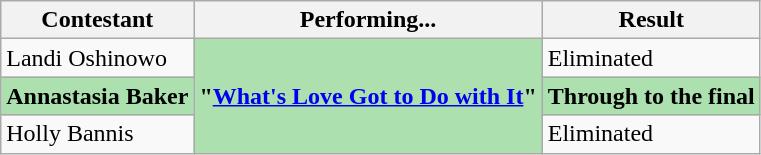<table class="wikitable">
<tr>
<th>Contestant</th>
<th>Performing...</th>
<th>Result</th>
</tr>
<tr>
<td>Landi Oshinowo</td>
<td style="background:#ACE1AF;" rowspan="3"><strong>"<a href='#'>What's Love Got to Do with It</a>"</strong></td>
<td>Eliminated</td>
</tr>
<tr>
<td style="background:#ACE1AF;"><strong>Annastasia Baker</strong></td>
<td style="background:#ACE1AF;"><strong>Through to the final</strong></td>
</tr>
<tr>
<td>Holly Bannis</td>
<td>Eliminated</td>
</tr>
</table>
